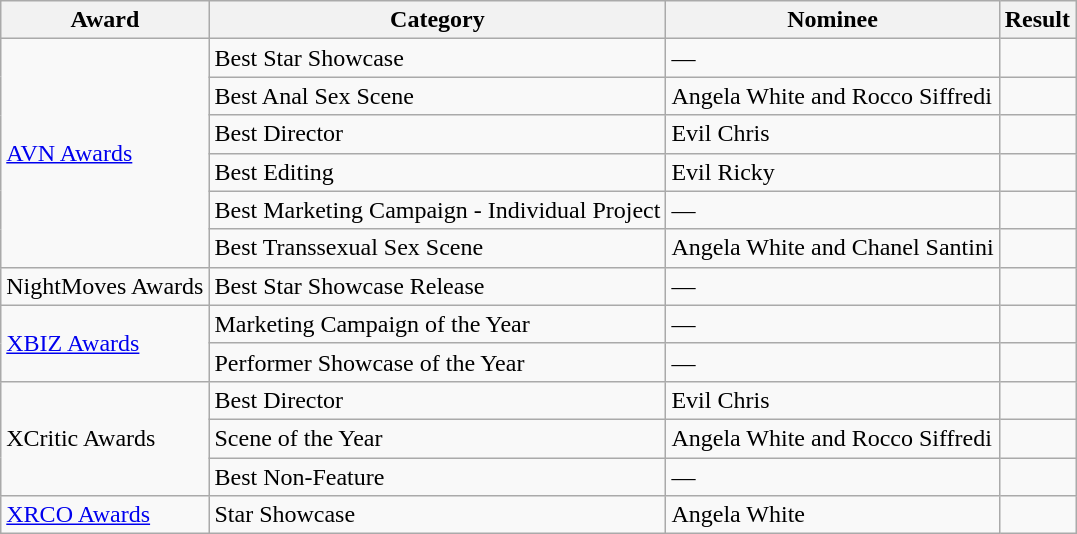<table class="wikitable">
<tr>
<th>Award</th>
<th>Category</th>
<th>Nominee</th>
<th>Result</th>
</tr>
<tr>
<td rowspan="6"><a href='#'>AVN Awards</a></td>
<td>Best Star Showcase</td>
<td>—</td>
<td></td>
</tr>
<tr>
<td>Best Anal Sex Scene</td>
<td>Angela White and Rocco Siffredi</td>
<td></td>
</tr>
<tr>
<td>Best Director</td>
<td>Evil Chris</td>
<td></td>
</tr>
<tr>
<td>Best Editing</td>
<td>Evil Ricky</td>
<td></td>
</tr>
<tr>
<td>Best Marketing Campaign - Individual Project</td>
<td>—</td>
<td></td>
</tr>
<tr>
<td>Best Transsexual Sex Scene</td>
<td>Angela White and Chanel Santini</td>
<td></td>
</tr>
<tr>
<td>NightMoves Awards</td>
<td>Best Star Showcase Release</td>
<td>—</td>
<td></td>
</tr>
<tr>
<td rowspan="2"><a href='#'>XBIZ Awards</a></td>
<td>Marketing Campaign of the Year</td>
<td>—</td>
<td></td>
</tr>
<tr>
<td>Performer Showcase of the Year</td>
<td>—</td>
<td></td>
</tr>
<tr>
<td rowspan="3">XCritic Awards</td>
<td>Best Director</td>
<td>Evil Chris</td>
<td></td>
</tr>
<tr>
<td>Scene of the Year</td>
<td>Angela White and Rocco Siffredi</td>
<td></td>
</tr>
<tr>
<td>Best Non-Feature</td>
<td>—</td>
<td></td>
</tr>
<tr>
<td><a href='#'>XRCO Awards</a></td>
<td>Star Showcase</td>
<td>Angela White</td>
<td></td>
</tr>
</table>
